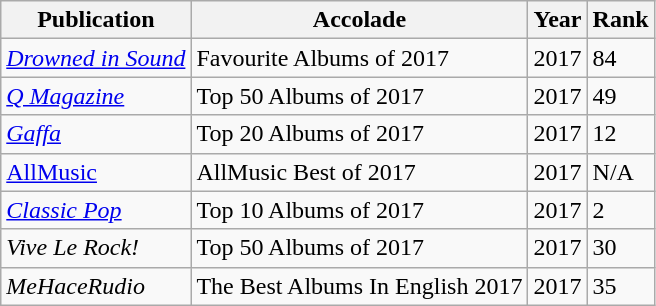<table class="wikitable">
<tr>
<th>Publication</th>
<th>Accolade</th>
<th>Year</th>
<th>Rank</th>
</tr>
<tr>
<td><em><a href='#'>Drowned in Sound</a></em></td>
<td>Favourite Albums of 2017</td>
<td>2017</td>
<td>84</td>
</tr>
<tr>
<td><em><a href='#'>Q Magazine</a></em></td>
<td>Top 50 Albums of 2017</td>
<td>2017</td>
<td>49</td>
</tr>
<tr>
<td><em><a href='#'>Gaffa</a></em></td>
<td>Top 20 Albums of 2017</td>
<td>2017</td>
<td>12</td>
</tr>
<tr>
<td><a href='#'>AllMusic</a></td>
<td>AllMusic Best of 2017</td>
<td>2017</td>
<td>N/A</td>
</tr>
<tr>
<td><em><a href='#'>Classic Pop</a></em></td>
<td>Top 10 Albums of 2017</td>
<td>2017</td>
<td>2</td>
</tr>
<tr>
<td><em>Vive Le Rock!</em></td>
<td>Top 50 Albums of 2017</td>
<td>2017</td>
<td>30</td>
</tr>
<tr>
<td><em>MeHaceRudio</em></td>
<td>The Best Albums In English 2017</td>
<td>2017</td>
<td>35</td>
</tr>
</table>
